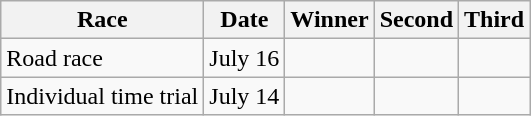<table class="wikitable">
<tr>
<th>Race</th>
<th>Date</th>
<th>Winner</th>
<th>Second</th>
<th>Third</th>
</tr>
<tr>
<td>Road race</td>
<td>July 16</td>
<td></td>
<td></td>
<td></td>
</tr>
<tr>
<td>Individual time trial</td>
<td>July 14</td>
<td></td>
<td></td>
<td></td>
</tr>
</table>
